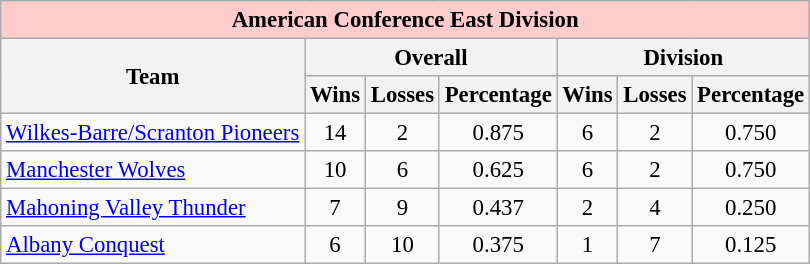<table class="wikitable" style="font-size:95%;">
<tr>
<th colspan="7" style="background-color: #FFCCCC;" align="center" valign="middle">American Conference East Division</th>
</tr>
<tr>
<th rowspan="2" align="center">Team</th>
<th colspan="3" align="center">Overall</th>
<th colspan="3" align="center">Division</th>
</tr>
<tr>
<th>Wins</th>
<th>Losses</th>
<th>Percentage</th>
<th>Wins</th>
<th>Losses</th>
<th>Percentage</th>
</tr>
<tr>
<td><a href='#'>Wilkes-Barre/Scranton Pioneers</a></td>
<td align="center">14</td>
<td align="center">2</td>
<td align="center">0.875</td>
<td align="center">6</td>
<td align="center">2</td>
<td align="center">0.750</td>
</tr>
<tr>
<td><a href='#'>Manchester Wolves</a></td>
<td align="center">10</td>
<td align="center">6</td>
<td align="center">0.625</td>
<td align="center">6</td>
<td align="center">2</td>
<td align="center">0.750</td>
</tr>
<tr>
<td><a href='#'>Mahoning Valley Thunder</a></td>
<td align="center">7</td>
<td align="center">9</td>
<td align="center">0.437</td>
<td align="center">2</td>
<td align="center">4</td>
<td align="center">0.250</td>
</tr>
<tr>
<td><a href='#'>Albany Conquest</a></td>
<td align="center">6</td>
<td align="center">10</td>
<td align="center">0.375</td>
<td align="center">1</td>
<td align="center">7</td>
<td align="center">0.125</td>
</tr>
</table>
